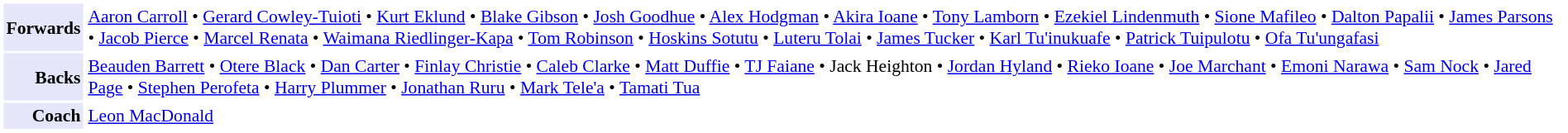<table cellpadding="2" style="border: 1px solid white; font-size:90%">
<tr>
<td style="text-align:right;" bgcolor="lavender"><strong>Forwards</strong></td>
<td style="text-align:left;"><a href='#'>Aaron Carroll</a> • <a href='#'>Gerard Cowley-Tuioti</a> • <a href='#'>Kurt Eklund</a> • <a href='#'>Blake Gibson</a> • <a href='#'>Josh Goodhue</a> • <a href='#'>Alex Hodgman</a> • <a href='#'>Akira Ioane</a> • <a href='#'>Tony Lamborn</a> • <a href='#'>Ezekiel Lindenmuth</a> • <a href='#'>Sione Mafileo</a> • <a href='#'>Dalton Papalii</a> • <a href='#'>James Parsons</a> • <a href='#'>Jacob Pierce</a> • <a href='#'>Marcel Renata</a> • <a href='#'>Waimana Riedlinger-Kapa</a> • <a href='#'>Tom Robinson</a> • <a href='#'>Hoskins Sotutu</a> • <a href='#'>Luteru Tolai</a> • <a href='#'>James Tucker</a> • <a href='#'>Karl Tu'inukuafe</a> • <a href='#'>Patrick Tuipulotu</a> • <a href='#'>Ofa Tu'ungafasi</a></td>
</tr>
<tr>
<td style="text-align:right;" bgcolor="lavender"><strong>Backs</strong></td>
<td style="text-align:left;"><a href='#'>Beauden Barrett</a> • <a href='#'>Otere Black</a> • <a href='#'>Dan Carter</a> • <a href='#'>Finlay Christie</a> • <a href='#'>Caleb Clarke</a> • <a href='#'>Matt Duffie</a> • <a href='#'>TJ Faiane</a> • Jack Heighton • <a href='#'>Jordan Hyland</a> • <a href='#'>Rieko Ioane</a> • <a href='#'>Joe Marchant</a> • <a href='#'>Emoni Narawa</a> • <a href='#'>Sam Nock</a> • <a href='#'>Jared Page</a> • <a href='#'>Stephen Perofeta</a> • <a href='#'>Harry Plummer</a> • <a href='#'>Jonathan Ruru</a> • <a href='#'>Mark Tele'a</a> • <a href='#'>Tamati Tua</a></td>
</tr>
<tr>
<td style="text-align:right;" bgcolor="lavender"><strong>Coach</strong></td>
<td style="text-align:left;"><a href='#'>Leon MacDonald</a></td>
</tr>
</table>
